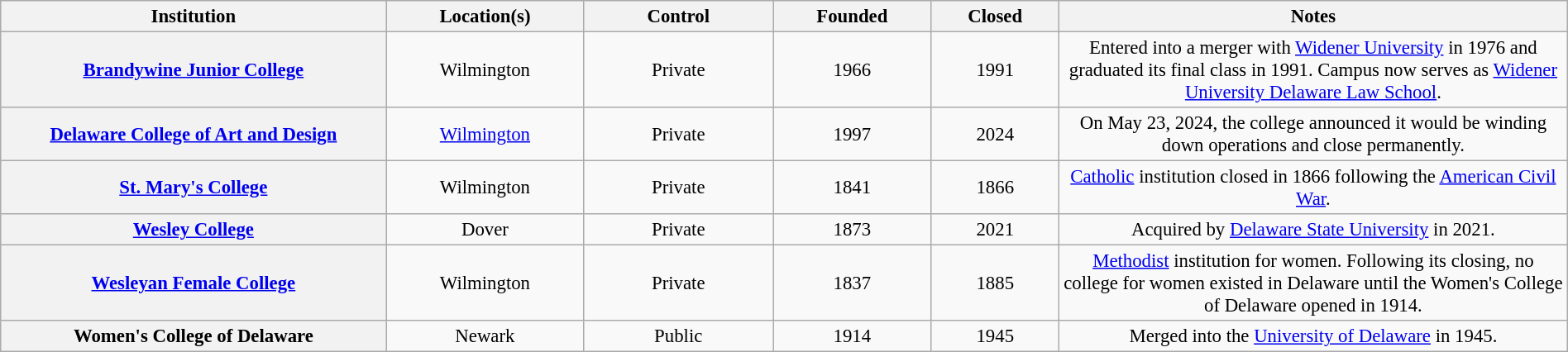<table class="wikitable sortable plainrowheaders" style="text-align:left; width:100%; font-size:95%">
<tr>
<th scope="col" width="150">Institution</th>
<th scope="col" width="50">Location(s)</th>
<th scope="col" width="70">Control</th>
<th scope="col" width="45">Founded</th>
<th scope="col" width="45">Closed</th>
<th class="wikitable unsortable" width="200">Notes</th>
</tr>
<tr>
<th scope="row"><a href='#'>Brandywine Junior College</a></th>
<td align="center">Wilmington</td>
<td align="center">Private</td>
<td align="center">1966</td>
<td align="center">1991</td>
<td align="center">Entered into a merger with <a href='#'>Widener University</a> in 1976 and graduated its final class in 1991. Campus now serves as <a href='#'>Widener University Delaware Law School</a>.</td>
</tr>
<tr>
<th scope="row"><a href='#'>Delaware College of Art and Design</a></th>
<td align="center"><a href='#'>Wilmington</a></td>
<td align="center">Private</td>
<td align="center">1997</td>
<td align="center">2024</td>
<td align="center">On May 23, 2024, the college announced it would be winding down operations and close permanently.</td>
</tr>
<tr>
<th scope="row"><a href='#'>St. Mary's College</a></th>
<td align="center">Wilmington</td>
<td align="center">Private</td>
<td align="center">1841</td>
<td align="center">1866</td>
<td align="center"><a href='#'>Catholic</a> institution closed in 1866 following the <a href='#'>American Civil War</a>.</td>
</tr>
<tr>
<th scope="row"><a href='#'>Wesley College</a></th>
<td align="center">Dover</td>
<td align="center">Private</td>
<td align="center">1873</td>
<td align="center">2021</td>
<td align="center">Acquired by <a href='#'>Delaware State University</a> in 2021.</td>
</tr>
<tr>
<th scope="row"><a href='#'>Wesleyan Female College</a></th>
<td align="center">Wilmington</td>
<td align="center">Private</td>
<td align="center">1837</td>
<td align="center">1885</td>
<td align="center"><a href='#'>Methodist</a> institution for women. Following its closing, no college for women existed in Delaware until the Women's College of Delaware opened in 1914.</td>
</tr>
<tr>
<th scope="row">Women's College of Delaware</th>
<td align="center">Newark</td>
<td align="center">Public</td>
<td align="center">1914</td>
<td align="center">1945</td>
<td align="center">Merged into the <a href='#'>University of Delaware</a> in 1945.</td>
</tr>
</table>
